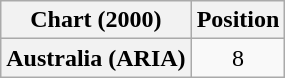<table class="wikitable plainrowheaders" style="text-align:center">
<tr>
<th scope="col">Chart (2000)</th>
<th scope="col">Position</th>
</tr>
<tr>
<th scope="row">Australia (ARIA)</th>
<td>8</td>
</tr>
</table>
